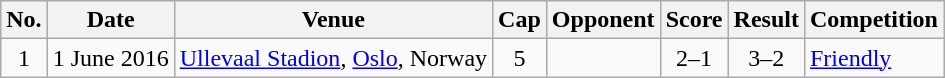<table class="wikitable sortable">
<tr>
<th scope="col">No.</th>
<th scope="col" data-sort-type="date">Date</th>
<th scope="col">Venue</th>
<th scope="col">Cap</th>
<th scope="col">Opponent</th>
<th scope="col">Score</th>
<th scope="col">Result</th>
<th scope="col">Competition</th>
</tr>
<tr>
<td align="center">1</td>
<td>1 June 2016</td>
<td><a href='#'>Ullevaal Stadion</a>, <a href='#'>Oslo</a>, Norway</td>
<td align="center">5</td>
<td></td>
<td align="center">2–1</td>
<td align="center">3–2</td>
<td><a href='#'>Friendly</a></td>
</tr>
</table>
